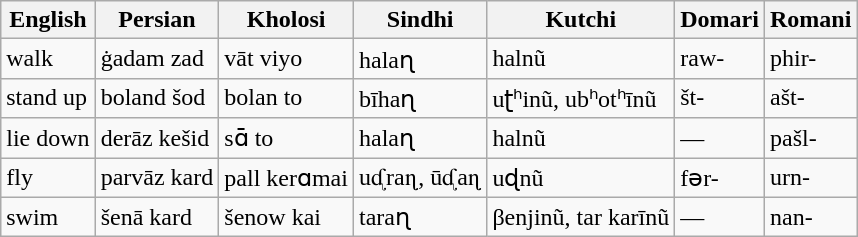<table class=wikitable>
<tr>
<th>English</th>
<th>Persian</th>
<th>Kholosi</th>
<th>Sindhi</th>
<th>Kutchi</th>
<th>Domari</th>
<th>Romani</th>
</tr>
<tr>
<td>walk</td>
<td>ġadam zad</td>
<td>vāt viyo</td>
<td>halaɳ</td>
<td>halnũ</td>
<td>raw-</td>
<td>phir-</td>
</tr>
<tr>
<td>stand up</td>
<td>boland šod</td>
<td>bolan to</td>
<td>bīhaɳ</td>
<td>uʈʰinũ, ubʰotʰīnũ</td>
<td>št-</td>
<td>ašt-</td>
</tr>
<tr>
<td>lie down</td>
<td>derāz kešid</td>
<td>sɑ̄ to</td>
<td>halaɳ</td>
<td>halnũ</td>
<td>—</td>
<td>pašl-</td>
</tr>
<tr>
<td>fly</td>
<td>parvāz kard</td>
<td>pall kerɑmai</td>
<td>uᶑraɳ, ūᶑaɳ</td>
<td>uɖnũ</td>
<td>fər-</td>
<td>urn-</td>
</tr>
<tr>
<td>swim</td>
<td>šenā kard</td>
<td>šenow kai</td>
<td>taraɳ</td>
<td>βenjinũ, tar karīnũ</td>
<td>—</td>
<td>nan-</td>
</tr>
</table>
